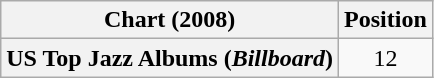<table class="wikitable plainrowheaders" style="text-align:center">
<tr>
<th scope="col">Chart (2008)</th>
<th scope="col">Position</th>
</tr>
<tr>
<th scope="row">US Top Jazz Albums (<em>Billboard</em>)</th>
<td>12</td>
</tr>
</table>
